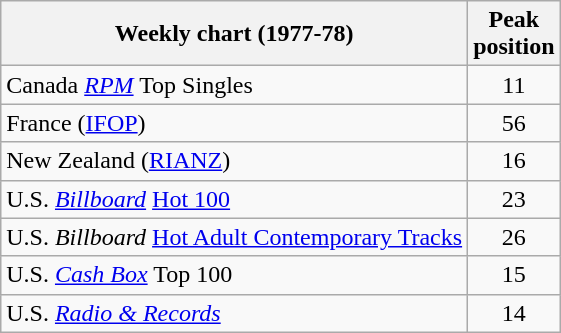<table class="wikitable sortable">
<tr>
<th align="left">Weekly chart (1977-78)</th>
<th align="left">Peak<br>position</th>
</tr>
<tr>
<td>Canada <a href='#'><em>RPM</em></a> Top Singles</td>
<td style="text-align:center;">11</td>
</tr>
<tr>
<td>France (<a href='#'>IFOP</a>)</td>
<td align="center">56</td>
</tr>
<tr>
<td>New Zealand (<a href='#'>RIANZ</a>)</td>
<td style="text-align:center;">16</td>
</tr>
<tr>
<td>U.S. <em><a href='#'>Billboard</a></em> <a href='#'>Hot 100</a></td>
<td style="text-align:center;">23</td>
</tr>
<tr>
<td>U.S. <em>Billboard</em> <a href='#'>Hot Adult Contemporary Tracks</a></td>
<td style="text-align:center;">26</td>
</tr>
<tr>
<td>U.S. <em><a href='#'>Cash Box</a></em> Top 100</td>
<td style="text-align:center;">15</td>
</tr>
<tr>
<td>U.S. <em><a href='#'>Radio & Records</a></em></td>
<td style="text-align:center;">14</td>
</tr>
</table>
